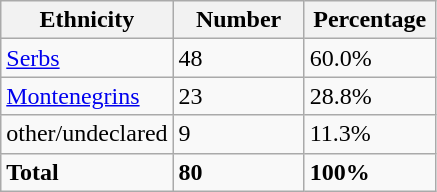<table class="wikitable">
<tr>
<th width="100px">Ethnicity</th>
<th width="80px">Number</th>
<th width="80px">Percentage</th>
</tr>
<tr>
<td><a href='#'>Serbs</a></td>
<td>48</td>
<td>60.0%</td>
</tr>
<tr>
<td><a href='#'>Montenegrins</a></td>
<td>23</td>
<td>28.8%</td>
</tr>
<tr>
<td>other/undeclared</td>
<td>9</td>
<td>11.3%</td>
</tr>
<tr>
<td><strong>Total</strong></td>
<td><strong>80</strong></td>
<td><strong>100%</strong></td>
</tr>
</table>
